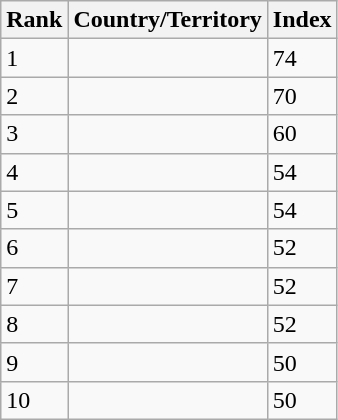<table class="wikitable" style="width: 15%;">
<tr>
<th>Rank</th>
<th>Country/Territory</th>
<th>Index</th>
</tr>
<tr>
<td>1</td>
<td style="text-align: left"></td>
<td>74</td>
</tr>
<tr>
<td>2</td>
<td style="text-align: left"></td>
<td>70</td>
</tr>
<tr>
<td>3</td>
<td style="text-align: left"></td>
<td>60</td>
</tr>
<tr>
<td>4</td>
<td style="text-align: left"></td>
<td>54</td>
</tr>
<tr>
<td>5</td>
<td style="text-align: left"></td>
<td>54</td>
</tr>
<tr>
<td>6</td>
<td style="text-align: left"></td>
<td>52</td>
</tr>
<tr>
<td>7</td>
<td style="text-align: left"></td>
<td>52</td>
</tr>
<tr>
<td>8</td>
<td style="text-align: left"></td>
<td>52</td>
</tr>
<tr>
<td>9</td>
<td style="text-align: left"></td>
<td>50</td>
</tr>
<tr>
<td>10</td>
<td style="text-align: left"></td>
<td>50</td>
</tr>
</table>
